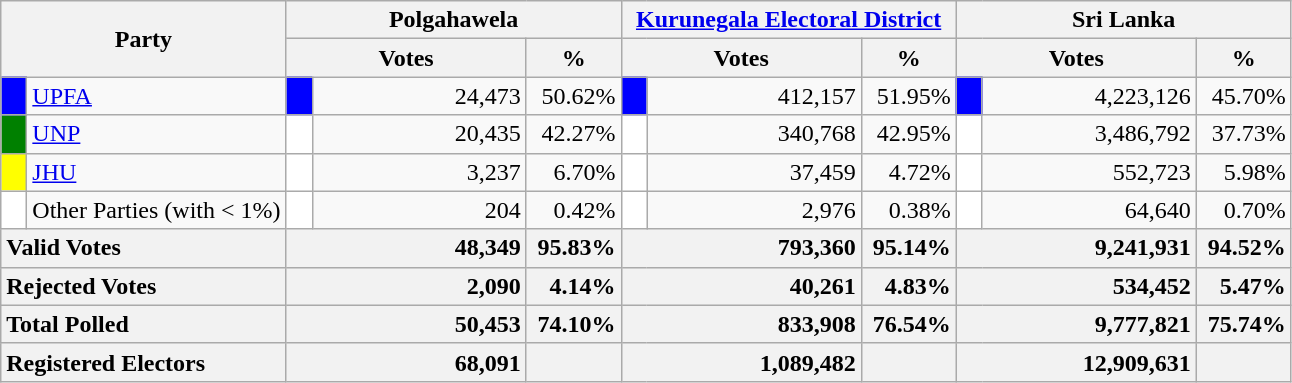<table class="wikitable">
<tr>
<th colspan="2" width="144px"rowspan="2">Party</th>
<th colspan="3" width="216px">Polgahawela</th>
<th colspan="3" width="216px"><a href='#'>Kurunegala Electoral District</a></th>
<th colspan="3" width="216px">Sri Lanka</th>
</tr>
<tr>
<th colspan="2" width="144px">Votes</th>
<th>%</th>
<th colspan="2" width="144px">Votes</th>
<th>%</th>
<th colspan="2" width="144px">Votes</th>
<th>%</th>
</tr>
<tr>
<td style="background-color:blue;" width="10px"></td>
<td style="text-align:left;"><a href='#'>UPFA</a></td>
<td style="background-color:blue;" width="10px"></td>
<td style="text-align:right;">24,473</td>
<td style="text-align:right;">50.62%</td>
<td style="background-color:blue;" width="10px"></td>
<td style="text-align:right;">412,157</td>
<td style="text-align:right;">51.95%</td>
<td style="background-color:blue;" width="10px"></td>
<td style="text-align:right;">4,223,126</td>
<td style="text-align:right;">45.70%</td>
</tr>
<tr>
<td style="background-color:green;" width="10px"></td>
<td style="text-align:left;"><a href='#'>UNP</a></td>
<td style="background-color:white;" width="10px"></td>
<td style="text-align:right;">20,435</td>
<td style="text-align:right;">42.27%</td>
<td style="background-color:white;" width="10px"></td>
<td style="text-align:right;">340,768</td>
<td style="text-align:right;">42.95%</td>
<td style="background-color:white;" width="10px"></td>
<td style="text-align:right;">3,486,792</td>
<td style="text-align:right;">37.73%</td>
</tr>
<tr>
<td style="background-color:yellow;" width="10px"></td>
<td style="text-align:left;"><a href='#'>JHU</a></td>
<td style="background-color:white;" width="10px"></td>
<td style="text-align:right;">3,237</td>
<td style="text-align:right;">6.70%</td>
<td style="background-color:white;" width="10px"></td>
<td style="text-align:right;">37,459</td>
<td style="text-align:right;">4.72%</td>
<td style="background-color:white;" width="10px"></td>
<td style="text-align:right;">552,723</td>
<td style="text-align:right;">5.98%</td>
</tr>
<tr>
<td style="background-color:white;" width="10px"></td>
<td style="text-align:left;">Other Parties (with < 1%)</td>
<td style="background-color:white;" width="10px"></td>
<td style="text-align:right;">204</td>
<td style="text-align:right;">0.42%</td>
<td style="background-color:white;" width="10px"></td>
<td style="text-align:right;">2,976</td>
<td style="text-align:right;">0.38%</td>
<td style="background-color:white;" width="10px"></td>
<td style="text-align:right;">64,640</td>
<td style="text-align:right;">0.70%</td>
</tr>
<tr>
<th colspan="2" width="144px"style="text-align:left;">Valid Votes</th>
<th style="text-align:right;"colspan="2" width="144px">48,349</th>
<th style="text-align:right;">95.83%</th>
<th style="text-align:right;"colspan="2" width="144px">793,360</th>
<th style="text-align:right;">95.14%</th>
<th style="text-align:right;"colspan="2" width="144px">9,241,931</th>
<th style="text-align:right;">94.52%</th>
</tr>
<tr>
<th colspan="2" width="144px"style="text-align:left;">Rejected Votes</th>
<th style="text-align:right;"colspan="2" width="144px">2,090</th>
<th style="text-align:right;">4.14%</th>
<th style="text-align:right;"colspan="2" width="144px">40,261</th>
<th style="text-align:right;">4.83%</th>
<th style="text-align:right;"colspan="2" width="144px">534,452</th>
<th style="text-align:right;">5.47%</th>
</tr>
<tr>
<th colspan="2" width="144px"style="text-align:left;">Total Polled</th>
<th style="text-align:right;"colspan="2" width="144px">50,453</th>
<th style="text-align:right;">74.10%</th>
<th style="text-align:right;"colspan="2" width="144px">833,908</th>
<th style="text-align:right;">76.54%</th>
<th style="text-align:right;"colspan="2" width="144px">9,777,821</th>
<th style="text-align:right;">75.74%</th>
</tr>
<tr>
<th colspan="2" width="144px"style="text-align:left;">Registered Electors</th>
<th style="text-align:right;"colspan="2" width="144px">68,091</th>
<th></th>
<th style="text-align:right;"colspan="2" width="144px">1,089,482</th>
<th></th>
<th style="text-align:right;"colspan="2" width="144px">12,909,631</th>
<th></th>
</tr>
</table>
